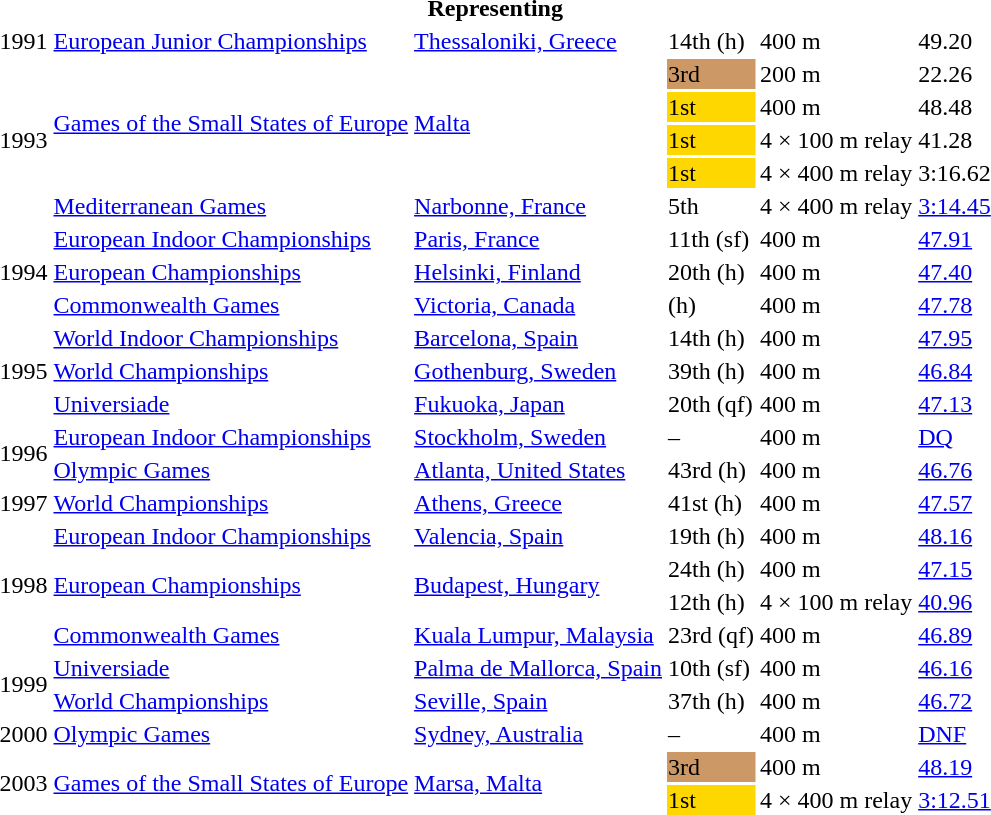<table>
<tr>
<th colspan="6">Representing </th>
</tr>
<tr>
<td>1991</td>
<td><a href='#'>European Junior Championships</a></td>
<td><a href='#'>Thessaloniki, Greece</a></td>
<td>14th (h)</td>
<td>400 m</td>
<td>49.20</td>
</tr>
<tr>
<td rowspan=5>1993</td>
<td rowspan=4><a href='#'>Games of the Small States of Europe</a></td>
<td rowspan=4><a href='#'>Malta</a></td>
<td bgcolor=cc9966>3rd</td>
<td>200 m</td>
<td>22.26</td>
</tr>
<tr>
<td bgcolor=gold>1st</td>
<td>400 m</td>
<td>48.48</td>
</tr>
<tr>
<td bgcolor=gold>1st</td>
<td>4 × 100 m relay</td>
<td>41.28</td>
</tr>
<tr>
<td bgcolor=gold>1st</td>
<td>4 × 400 m relay</td>
<td>3:16.62</td>
</tr>
<tr>
<td><a href='#'>Mediterranean Games</a></td>
<td><a href='#'>Narbonne, France</a></td>
<td>5th</td>
<td>4 × 400 m relay</td>
<td><a href='#'>3:14.45</a></td>
</tr>
<tr>
<td rowspan=3>1994</td>
<td><a href='#'>European Indoor Championships</a></td>
<td><a href='#'>Paris, France</a></td>
<td>11th (sf)</td>
<td>400 m</td>
<td><a href='#'>47.91</a></td>
</tr>
<tr>
<td><a href='#'>European Championships</a></td>
<td><a href='#'>Helsinki, Finland</a></td>
<td>20th (h)</td>
<td>400 m</td>
<td><a href='#'>47.40</a></td>
</tr>
<tr>
<td><a href='#'>Commonwealth Games</a></td>
<td><a href='#'>Victoria, Canada</a></td>
<td>(h)</td>
<td>400 m</td>
<td><a href='#'>47.78</a></td>
</tr>
<tr>
<td rowspan=3>1995</td>
<td><a href='#'>World Indoor Championships</a></td>
<td><a href='#'>Barcelona, Spain</a></td>
<td>14th (h)</td>
<td>400 m</td>
<td><a href='#'>47.95</a></td>
</tr>
<tr>
<td><a href='#'>World Championships</a></td>
<td><a href='#'>Gothenburg, Sweden</a></td>
<td>39th (h)</td>
<td>400 m</td>
<td><a href='#'>46.84</a></td>
</tr>
<tr>
<td><a href='#'>Universiade</a></td>
<td><a href='#'>Fukuoka, Japan</a></td>
<td>20th (qf)</td>
<td>400 m</td>
<td><a href='#'>47.13</a></td>
</tr>
<tr>
<td rowspan=2>1996</td>
<td><a href='#'>European Indoor Championships</a></td>
<td><a href='#'>Stockholm, Sweden</a></td>
<td>–</td>
<td>400 m</td>
<td><a href='#'>DQ</a></td>
</tr>
<tr>
<td><a href='#'>Olympic Games</a></td>
<td><a href='#'>Atlanta, United States</a></td>
<td>43rd (h)</td>
<td>400 m</td>
<td><a href='#'>46.76</a></td>
</tr>
<tr>
<td>1997</td>
<td><a href='#'>World Championships</a></td>
<td><a href='#'>Athens, Greece</a></td>
<td>41st (h)</td>
<td>400 m</td>
<td><a href='#'>47.57</a></td>
</tr>
<tr>
<td rowspan=4>1998</td>
<td><a href='#'>European Indoor Championships</a></td>
<td><a href='#'>Valencia, Spain</a></td>
<td>19th (h)</td>
<td>400 m</td>
<td><a href='#'>48.16</a></td>
</tr>
<tr>
<td rowspan=2><a href='#'>European Championships</a></td>
<td rowspan=2><a href='#'>Budapest, Hungary</a></td>
<td>24th (h)</td>
<td>400 m</td>
<td><a href='#'>47.15</a></td>
</tr>
<tr>
<td>12th (h)</td>
<td>4 × 100 m relay</td>
<td><a href='#'>40.96</a></td>
</tr>
<tr>
<td><a href='#'>Commonwealth Games</a></td>
<td><a href='#'>Kuala Lumpur, Malaysia</a></td>
<td>23rd (qf)</td>
<td>400 m</td>
<td><a href='#'>46.89</a></td>
</tr>
<tr>
<td rowspan=2>1999</td>
<td><a href='#'>Universiade</a></td>
<td><a href='#'>Palma de Mallorca, Spain</a></td>
<td>10th (sf)</td>
<td>400 m</td>
<td><a href='#'>46.16</a></td>
</tr>
<tr>
<td><a href='#'>World Championships</a></td>
<td><a href='#'>Seville, Spain</a></td>
<td>37th (h)</td>
<td>400 m</td>
<td><a href='#'>46.72</a></td>
</tr>
<tr>
<td>2000</td>
<td><a href='#'>Olympic Games</a></td>
<td><a href='#'>Sydney, Australia</a></td>
<td>–</td>
<td>400 m</td>
<td><a href='#'>DNF</a></td>
</tr>
<tr>
<td rowspan=2>2003</td>
<td rowspan=2><a href='#'>Games of the Small States of Europe</a></td>
<td rowspan=2><a href='#'>Marsa, Malta</a></td>
<td bgcolor=cc9966>3rd</td>
<td>400 m</td>
<td><a href='#'>48.19</a></td>
</tr>
<tr>
<td bgcolor=gold>1st</td>
<td>4 × 400 m relay</td>
<td><a href='#'>3:12.51</a></td>
</tr>
</table>
